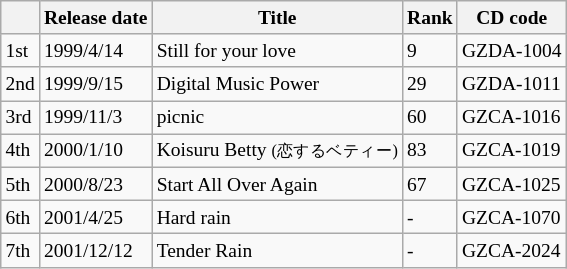<table class=wikitable style="font-size:small">
<tr>
<th></th>
<th>Release date</th>
<th>Title</th>
<th>Rank</th>
<th>CD code</th>
</tr>
<tr>
<td>1st</td>
<td>1999/4/14</td>
<td>Still for your love</td>
<td>9</td>
<td>GZDA-1004</td>
</tr>
<tr>
<td>2nd</td>
<td>1999/9/15</td>
<td>Digital Music Power</td>
<td>29</td>
<td>GZDA-1011</td>
</tr>
<tr>
<td>3rd</td>
<td>1999/11/3</td>
<td>picnic</td>
<td>60</td>
<td>GZCA-1016</td>
</tr>
<tr>
<td>4th</td>
<td>2000/1/10</td>
<td>Koisuru Betty <small>(恋するベティー)</small></td>
<td>83</td>
<td>GZCA-1019</td>
</tr>
<tr>
<td>5th</td>
<td>2000/8/23</td>
<td>Start All Over Again</td>
<td>67</td>
<td>GZCA-1025</td>
</tr>
<tr>
<td>6th</td>
<td>2001/4/25</td>
<td>Hard rain</td>
<td>-</td>
<td>GZCA-1070</td>
</tr>
<tr>
<td>7th</td>
<td>2001/12/12</td>
<td>Tender Rain</td>
<td>-</td>
<td>GZCA-2024</td>
</tr>
</table>
